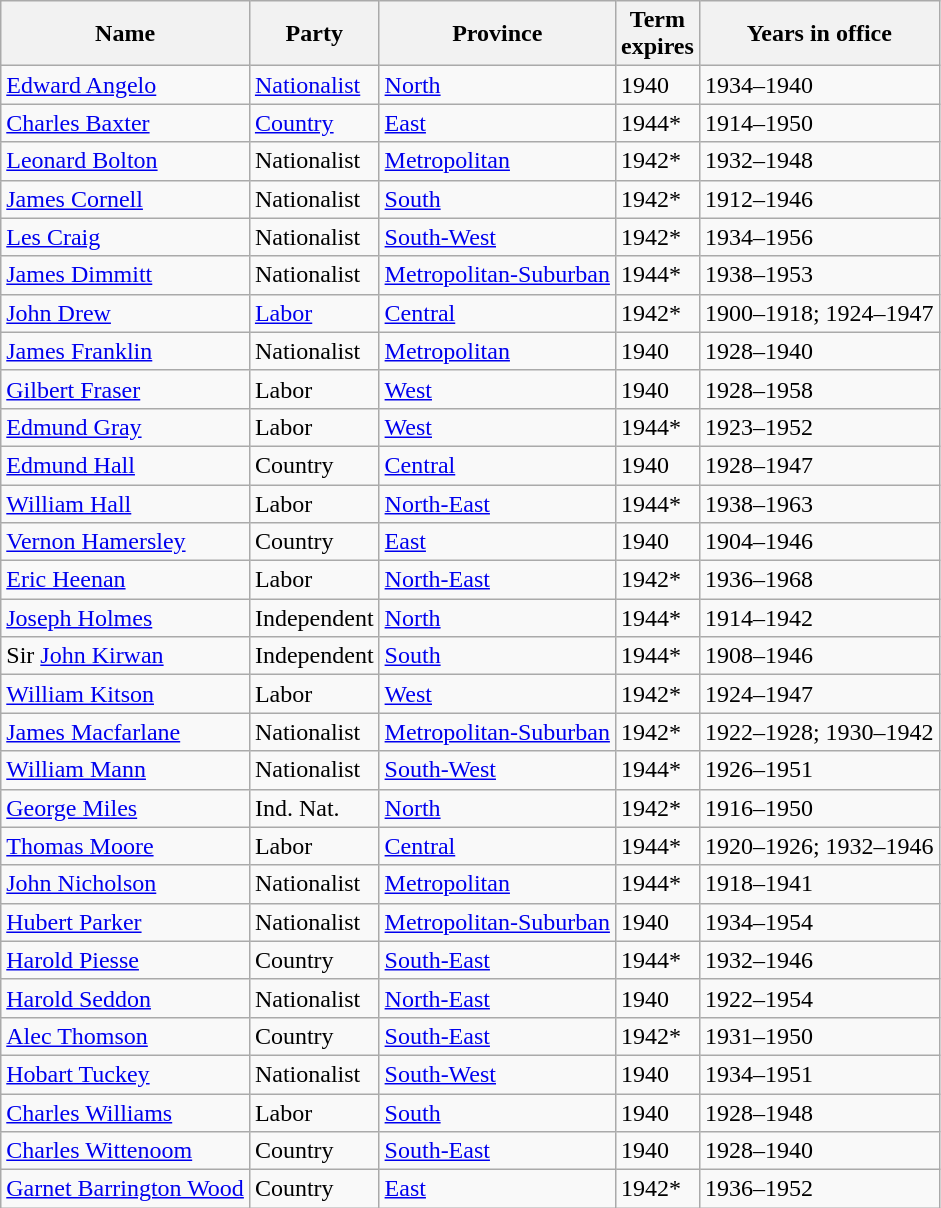<table class="wikitable sortable">
<tr>
<th><strong>Name</strong></th>
<th><strong>Party</strong></th>
<th><strong>Province</strong></th>
<th><strong>Term<br>expires</strong></th>
<th><strong>Years in office</strong></th>
</tr>
<tr>
<td><a href='#'>Edward Angelo</a></td>
<td><a href='#'>Nationalist</a></td>
<td><a href='#'>North</a></td>
<td>1940</td>
<td>1934–1940</td>
</tr>
<tr>
<td><a href='#'>Charles Baxter</a></td>
<td><a href='#'>Country</a></td>
<td><a href='#'>East</a></td>
<td>1944*</td>
<td>1914–1950</td>
</tr>
<tr>
<td><a href='#'>Leonard Bolton</a></td>
<td>Nationalist</td>
<td><a href='#'>Metropolitan</a></td>
<td>1942*</td>
<td>1932–1948</td>
</tr>
<tr>
<td><a href='#'>James Cornell</a></td>
<td>Nationalist</td>
<td><a href='#'>South</a></td>
<td>1942*</td>
<td>1912–1946</td>
</tr>
<tr>
<td><a href='#'>Les Craig</a></td>
<td>Nationalist</td>
<td><a href='#'>South-West</a></td>
<td>1942*</td>
<td>1934–1956</td>
</tr>
<tr>
<td><a href='#'>James Dimmitt</a></td>
<td>Nationalist</td>
<td><a href='#'>Metropolitan-Suburban</a></td>
<td>1944*</td>
<td>1938–1953</td>
</tr>
<tr>
<td><a href='#'>John Drew</a></td>
<td><a href='#'>Labor</a></td>
<td><a href='#'>Central</a></td>
<td>1942*</td>
<td>1900–1918; 1924–1947</td>
</tr>
<tr>
<td><a href='#'>James Franklin</a></td>
<td>Nationalist</td>
<td><a href='#'>Metropolitan</a></td>
<td>1940</td>
<td>1928–1940</td>
</tr>
<tr>
<td><a href='#'>Gilbert Fraser</a></td>
<td>Labor</td>
<td><a href='#'>West</a></td>
<td>1940</td>
<td>1928–1958</td>
</tr>
<tr>
<td><a href='#'>Edmund Gray</a></td>
<td>Labor</td>
<td><a href='#'>West</a></td>
<td>1944*</td>
<td>1923–1952</td>
</tr>
<tr>
<td><a href='#'>Edmund Hall</a></td>
<td>Country</td>
<td><a href='#'>Central</a></td>
<td>1940</td>
<td>1928–1947</td>
</tr>
<tr>
<td><a href='#'>William Hall</a></td>
<td>Labor</td>
<td><a href='#'>North-East</a></td>
<td>1944*</td>
<td>1938–1963</td>
</tr>
<tr>
<td><a href='#'>Vernon Hamersley</a></td>
<td>Country</td>
<td><a href='#'>East</a></td>
<td>1940</td>
<td>1904–1946</td>
</tr>
<tr>
<td><a href='#'>Eric Heenan</a></td>
<td>Labor</td>
<td><a href='#'>North-East</a></td>
<td>1942*</td>
<td>1936–1968</td>
</tr>
<tr>
<td><a href='#'>Joseph Holmes</a></td>
<td>Independent</td>
<td><a href='#'>North</a></td>
<td>1944*</td>
<td>1914–1942</td>
</tr>
<tr>
<td>Sir <a href='#'>John Kirwan</a></td>
<td>Independent</td>
<td><a href='#'>South</a></td>
<td>1944*</td>
<td>1908–1946</td>
</tr>
<tr>
<td><a href='#'>William Kitson</a></td>
<td>Labor</td>
<td><a href='#'>West</a></td>
<td>1942*</td>
<td>1924–1947</td>
</tr>
<tr>
<td><a href='#'>James Macfarlane</a></td>
<td>Nationalist</td>
<td><a href='#'>Metropolitan-Suburban</a></td>
<td>1942*</td>
<td>1922–1928; 1930–1942</td>
</tr>
<tr>
<td><a href='#'>William Mann</a></td>
<td>Nationalist</td>
<td><a href='#'>South-West</a></td>
<td>1944*</td>
<td>1926–1951</td>
</tr>
<tr>
<td><a href='#'>George Miles</a></td>
<td>Ind. Nat.</td>
<td><a href='#'>North</a></td>
<td>1942*</td>
<td>1916–1950</td>
</tr>
<tr>
<td><a href='#'>Thomas Moore</a></td>
<td>Labor</td>
<td><a href='#'>Central</a></td>
<td>1944*</td>
<td>1920–1926; 1932–1946</td>
</tr>
<tr>
<td><a href='#'>John Nicholson</a></td>
<td>Nationalist</td>
<td><a href='#'>Metropolitan</a></td>
<td>1944*</td>
<td>1918–1941</td>
</tr>
<tr>
<td><a href='#'>Hubert Parker</a></td>
<td>Nationalist</td>
<td><a href='#'>Metropolitan-Suburban</a></td>
<td>1940</td>
<td>1934–1954</td>
</tr>
<tr>
<td><a href='#'>Harold Piesse</a></td>
<td>Country</td>
<td><a href='#'>South-East</a></td>
<td>1944*</td>
<td>1932–1946</td>
</tr>
<tr>
<td><a href='#'>Harold Seddon</a></td>
<td>Nationalist</td>
<td><a href='#'>North-East</a></td>
<td>1940</td>
<td>1922–1954</td>
</tr>
<tr>
<td><a href='#'>Alec Thomson</a></td>
<td>Country</td>
<td><a href='#'>South-East</a></td>
<td>1942*</td>
<td>1931–1950</td>
</tr>
<tr>
<td><a href='#'>Hobart Tuckey</a></td>
<td>Nationalist</td>
<td><a href='#'>South-West</a></td>
<td>1940</td>
<td>1934–1951</td>
</tr>
<tr>
<td><a href='#'>Charles Williams</a></td>
<td>Labor</td>
<td><a href='#'>South</a></td>
<td>1940</td>
<td>1928–1948</td>
</tr>
<tr>
<td><a href='#'>Charles Wittenoom</a></td>
<td>Country</td>
<td><a href='#'>South-East</a></td>
<td>1940</td>
<td>1928–1940</td>
</tr>
<tr>
<td><a href='#'>Garnet Barrington Wood</a></td>
<td>Country</td>
<td><a href='#'>East</a></td>
<td>1942*</td>
<td>1936–1952</td>
</tr>
</table>
